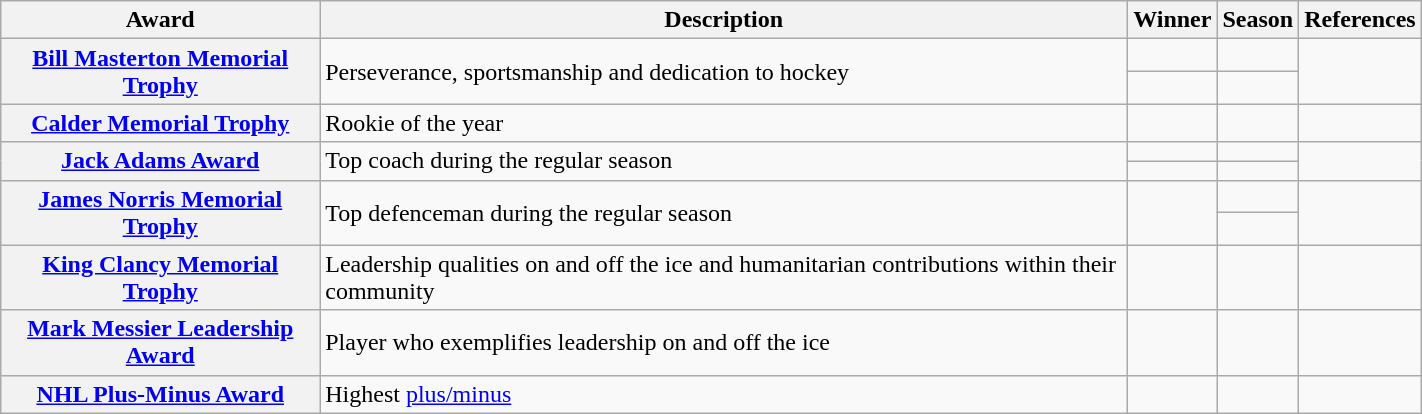<table class="wikitable sortable" width="75%">
<tr>
<th scope="col">Award</th>
<th scope="col" class="unsortable">Description</th>
<th scope="col">Winner</th>
<th scope="col">Season</th>
<th scope="col" class="unsortable">References</th>
</tr>
<tr>
<th scope="row" rowspan="2"><a href='#'>Bill Masterton Memorial Trophy</a></th>
<td rowspan="2">Perseverance, sportsmanship and dedication to hockey</td>
<td></td>
<td></td>
<td rowspan="2"></td>
</tr>
<tr>
<td></td>
<td></td>
</tr>
<tr>
<th scope="row"><a href='#'>Calder Memorial Trophy</a></th>
<td>Rookie of the year</td>
<td></td>
<td></td>
<td></td>
</tr>
<tr>
<th scope="row" rowspan="2"><a href='#'>Jack Adams Award</a></th>
<td rowspan="2">Top coach during the regular season</td>
<td></td>
<td></td>
<td rowspan="2"></td>
</tr>
<tr>
<td></td>
<td></td>
</tr>
<tr>
<th scope="row" rowspan="2"><a href='#'>James Norris Memorial Trophy</a></th>
<td rowspan="2">Top defenceman during the regular season</td>
<td rowspan="2"></td>
<td></td>
<td rowspan="2"></td>
</tr>
<tr>
<td></td>
</tr>
<tr>
<th scope="row"><a href='#'>King Clancy Memorial Trophy</a></th>
<td>Leadership qualities on and off the ice and humanitarian contributions within their community</td>
<td></td>
<td></td>
<td></td>
</tr>
<tr>
<th scope="row"><a href='#'>Mark Messier Leadership Award</a></th>
<td>Player who exemplifies leadership on and off the ice</td>
<td></td>
<td></td>
<td></td>
</tr>
<tr>
<th scope="row"><a href='#'>NHL Plus-Minus Award</a></th>
<td>Highest <a href='#'>plus/minus</a></td>
<td></td>
<td></td>
<td></td>
</tr>
</table>
